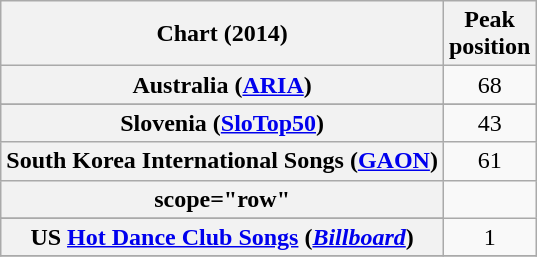<table class="wikitable sortable plainrowheaders" style="text-align:center;">
<tr>
<th scope="col">Chart (2014)</th>
<th scope="col">Peak<br>position</th>
</tr>
<tr>
<th scope="row">Australia (<a href='#'>ARIA</a>)</th>
<td>68</td>
</tr>
<tr>
</tr>
<tr>
</tr>
<tr>
<th scope="row">Slovenia (<a href='#'>SloTop50</a>)</th>
<td align=center>43</td>
</tr>
<tr>
<th scope="row">South Korea International Songs (<a href='#'>GAON</a>)</th>
<td>61</td>
</tr>
<tr>
<th>scope="row" </th>
</tr>
<tr>
</tr>
<tr>
<th scope="row">US <a href='#'>Hot Dance Club Songs</a> (<a href='#'><em>Billboard</em></a>)</th>
<td>1</td>
</tr>
<tr>
</tr>
</table>
